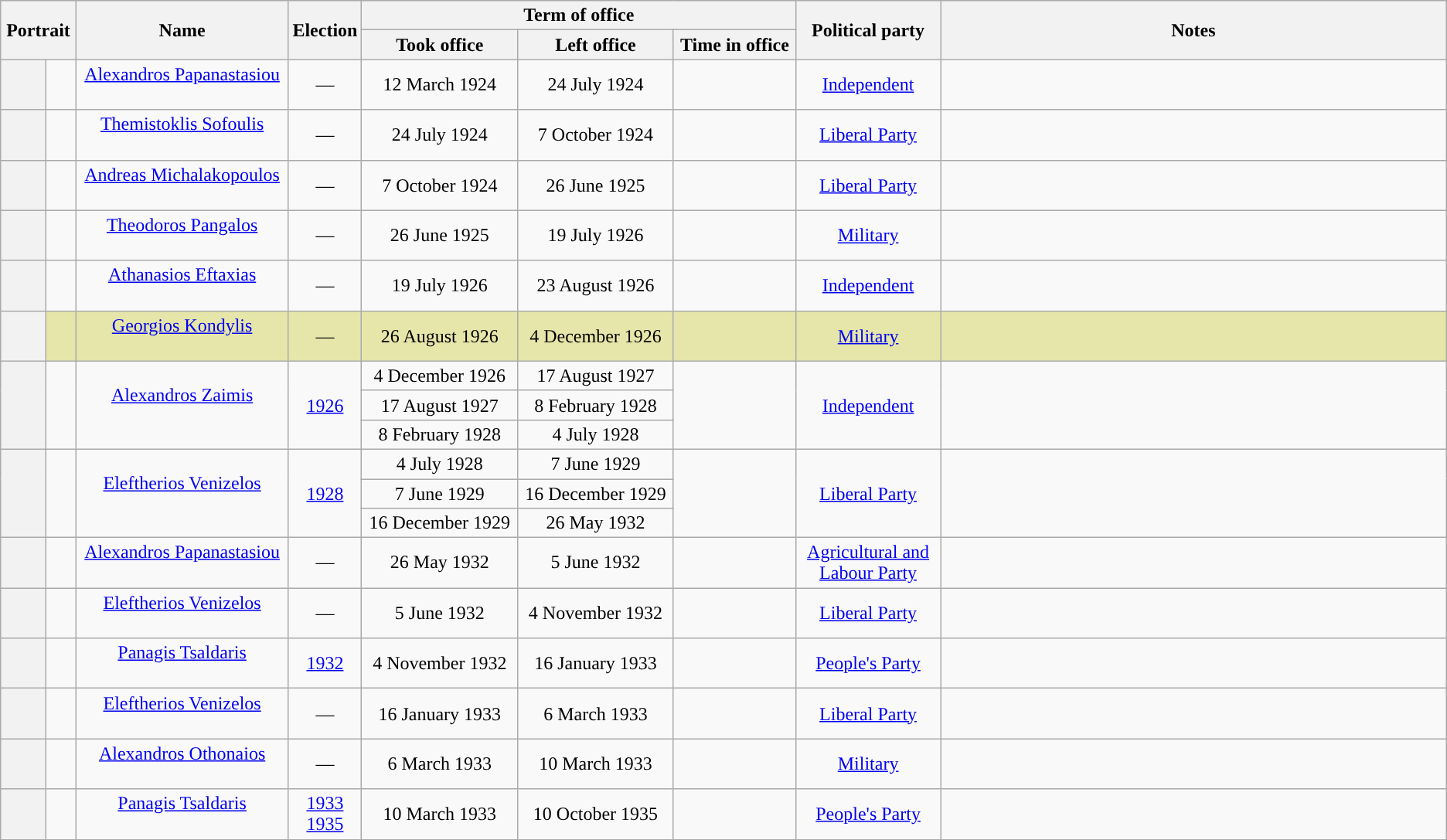<table class=wikitable style=text-align:center>
<tr>
<th colspan="2" rowspan="2">Portrait</th>
<th rowspan="2">Name<br></th>
<th rowspan="2" style="width:5%;">Election</th>
<th colspan="3">Term of office</th>
<th rowspan="2" style="width:10%;">Political party</th>
<th rowspan="2" style="width:35%;">Notes</th>
</tr>
<tr>
<th>Took office</th>
<th>Left office</th>
<th>Time in office</th>
</tr>
<tr>
<th style="background:"> </th>
<td></td>
<td><a href='#'>Alexandros Papanastasiou</a><br><br></td>
<td>—</td>
<td>12 March 1924</td>
<td>24 July 1924</td>
<td></td>
<td><a href='#'>Independent</a></td>
<td></td>
</tr>
<tr>
<th style="background:"></th>
<td></td>
<td><a href='#'>Themistoklis Sofoulis</a><br><br></td>
<td>—</td>
<td>24 July 1924</td>
<td>7 October 1924</td>
<td></td>
<td><a href='#'>Liberal Party</a></td>
<td></td>
</tr>
<tr>
<th style="background:"></th>
<td></td>
<td><a href='#'>Andreas Michalakopoulos</a><br><br></td>
<td>—</td>
<td>7 October 1924</td>
<td>26 June 1925</td>
<td></td>
<td><a href='#'>Liberal Party</a></td>
<td></td>
</tr>
<tr>
<th style="background:"></th>
<td></td>
<td><a href='#'>Theodoros Pangalos</a><br><br></td>
<td>—</td>
<td>26 June 1925</td>
<td>19 July 1926</td>
<td></td>
<td><a href='#'>Military</a></td>
<td></td>
</tr>
<tr>
<th style="background:"></th>
<td></td>
<td><a href='#'>Athanasios Eftaxias</a><br><br></td>
<td>—</td>
<td>19 July 1926</td>
<td>23 August 1926</td>
<td></td>
<td><a href='#'>Independent</a></td>
<td></td>
</tr>
<tr style="background:#e6e6aa;">
<th style="background:"></th>
<td></td>
<td><a href='#'>Georgios Kondylis</a><br><br></td>
<td>—</td>
<td>26 August 1926</td>
<td>4 December 1926</td>
<td></td>
<td><a href='#'>Military</a></td>
<td></td>
</tr>
<tr>
<th rowspan="3" style="background:"></th>
<td rowspan="3"></td>
<td rowspan="3"><a href='#'>Alexandros Zaimis</a><br><br></td>
<td rowspan="3"><a href='#'>1926</a></td>
<td>4 December 1926</td>
<td>17 August 1927</td>
<td rowspan="3"></td>
<td rowspan="3"><a href='#'>Independent</a></td>
<td rowspan="3"></td>
</tr>
<tr>
<td>17 August 1927</td>
<td>8 February 1928</td>
</tr>
<tr>
<td>8 February 1928</td>
<td>4 July 1928</td>
</tr>
<tr>
<th rowspan="3" style="background:"></th>
<td rowspan="3"></td>
<td rowspan="3"><a href='#'>Eleftherios Venizelos</a><br><br></td>
<td rowspan="3"><a href='#'>1928</a></td>
<td>4 July 1928</td>
<td>7 June 1929</td>
<td rowspan="3"></td>
<td rowspan="3"><a href='#'>Liberal Party</a></td>
<td rowspan="3"></td>
</tr>
<tr>
<td>7 June 1929</td>
<td>16 December 1929</td>
</tr>
<tr>
<td>16 December 1929</td>
<td>26 May 1932</td>
</tr>
<tr>
<th style="background:"></th>
<td></td>
<td><a href='#'>Alexandros Papanastasiou</a><br><br></td>
<td>—</td>
<td>26 May 1932</td>
<td>5 June 1932</td>
<td></td>
<td><a href='#'>Agricultural and Labour Party</a></td>
<td></td>
</tr>
<tr>
<th style="background:"></th>
<td></td>
<td><a href='#'>Eleftherios Venizelos</a><br><br></td>
<td>—</td>
<td>5 June 1932</td>
<td>4 November 1932</td>
<td></td>
<td><a href='#'>Liberal Party</a></td>
<td></td>
</tr>
<tr>
<th style="background:"></th>
<td></td>
<td><a href='#'>Panagis Tsaldaris</a><br><br></td>
<td><a href='#'>1932</a></td>
<td>4 November 1932</td>
<td>16 January 1933</td>
<td></td>
<td><a href='#'>People's Party</a></td>
<td></td>
</tr>
<tr>
<th style="background:"></th>
<td></td>
<td><a href='#'>Eleftherios Venizelos</a><br><br></td>
<td>—</td>
<td>16 January 1933</td>
<td>6 March 1933</td>
<td></td>
<td><a href='#'>Liberal Party</a></td>
<td></td>
</tr>
<tr>
<th style="background:"></th>
<td></td>
<td><a href='#'>Alexandros Othonaios</a><br><br></td>
<td>—</td>
<td>6 March 1933</td>
<td>10 March 1933</td>
<td></td>
<td><a href='#'>Military</a></td>
<td></td>
</tr>
<tr>
<th style="background:"></th>
<td></td>
<td><a href='#'>Panagis Tsaldaris</a><br><br></td>
<td><a href='#'>1933</a><br><a href='#'>1935</a></td>
<td>10 March 1933</td>
<td>10 October 1935</td>
<td></td>
<td><a href='#'>People's Party</a></td>
<td></td>
</tr>
</table>
